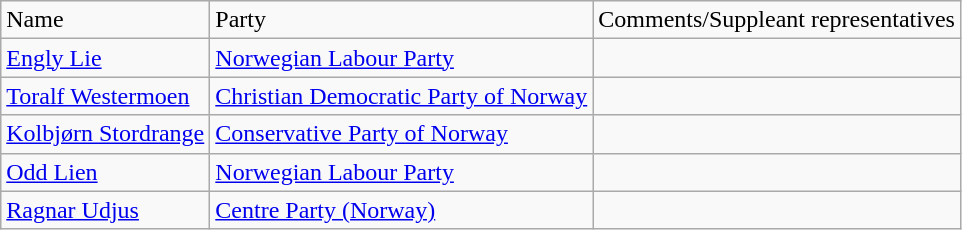<table class="wikitable">
<tr>
<td>Name</td>
<td>Party</td>
<td>Comments/Suppleant representatives</td>
</tr>
<tr>
<td><a href='#'>Engly Lie</a></td>
<td><a href='#'>Norwegian Labour Party</a></td>
<td></td>
</tr>
<tr>
<td><a href='#'>Toralf Westermoen</a></td>
<td><a href='#'>Christian Democratic Party of Norway</a></td>
<td></td>
</tr>
<tr>
<td><a href='#'>Kolbjørn Stordrange</a></td>
<td><a href='#'>Conservative Party of Norway</a></td>
<td></td>
</tr>
<tr>
<td><a href='#'>Odd Lien</a></td>
<td><a href='#'>Norwegian Labour Party</a></td>
<td></td>
</tr>
<tr>
<td><a href='#'>Ragnar Udjus</a></td>
<td><a href='#'>Centre Party (Norway)</a></td>
<td></td>
</tr>
</table>
